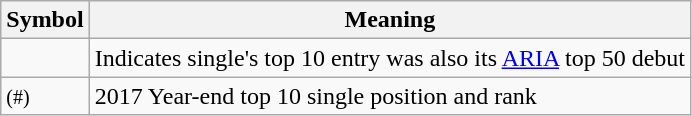<table Class="wikitable">
<tr>
<th>Symbol</th>
<th>Meaning</th>
</tr>
<tr '>
<td></td>
<td>Indicates single's top 10 entry was also its <a href='#'>ARIA</a> top 50 debut</td>
</tr>
<tr>
<td><small>(#)</small></td>
<td>2017 Year-end top 10 single position and rank</td>
</tr>
</table>
